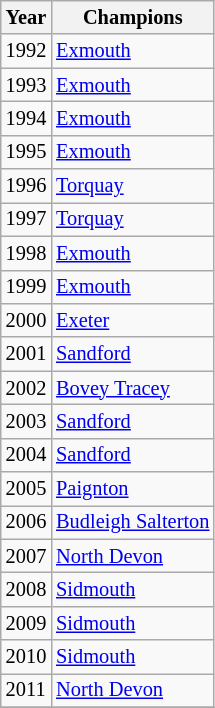<table class="wikitable" style="font-size:85%">
<tr>
<th>Year</th>
<th>Champions</th>
</tr>
<tr>
<td>1992</td>
<td><a href='#'>Exmouth</a></td>
</tr>
<tr>
<td>1993</td>
<td><a href='#'>Exmouth</a></td>
</tr>
<tr>
<td>1994</td>
<td><a href='#'>Exmouth</a></td>
</tr>
<tr>
<td>1995</td>
<td><a href='#'>Exmouth</a></td>
</tr>
<tr>
<td>1996</td>
<td><a href='#'>Torquay</a></td>
</tr>
<tr>
<td>1997</td>
<td><a href='#'>Torquay</a></td>
</tr>
<tr>
<td>1998</td>
<td><a href='#'>Exmouth</a></td>
</tr>
<tr>
<td>1999</td>
<td><a href='#'>Exmouth</a></td>
</tr>
<tr>
<td>2000</td>
<td><a href='#'>Exeter</a></td>
</tr>
<tr>
<td>2001</td>
<td><a href='#'>Sandford</a></td>
</tr>
<tr>
<td>2002</td>
<td><a href='#'>Bovey Tracey</a></td>
</tr>
<tr>
<td>2003</td>
<td><a href='#'>Sandford</a></td>
</tr>
<tr>
<td>2004</td>
<td><a href='#'>Sandford</a></td>
</tr>
<tr>
<td>2005</td>
<td><a href='#'>Paignton</a></td>
</tr>
<tr>
<td>2006</td>
<td><a href='#'>Budleigh Salterton</a></td>
</tr>
<tr>
<td>2007</td>
<td><a href='#'>North Devon</a></td>
</tr>
<tr>
<td>2008</td>
<td><a href='#'>Sidmouth</a></td>
</tr>
<tr>
<td>2009</td>
<td><a href='#'>Sidmouth</a></td>
</tr>
<tr>
<td>2010</td>
<td><a href='#'>Sidmouth</a></td>
</tr>
<tr>
<td>2011</td>
<td><a href='#'>North Devon</a></td>
</tr>
<tr>
</tr>
</table>
